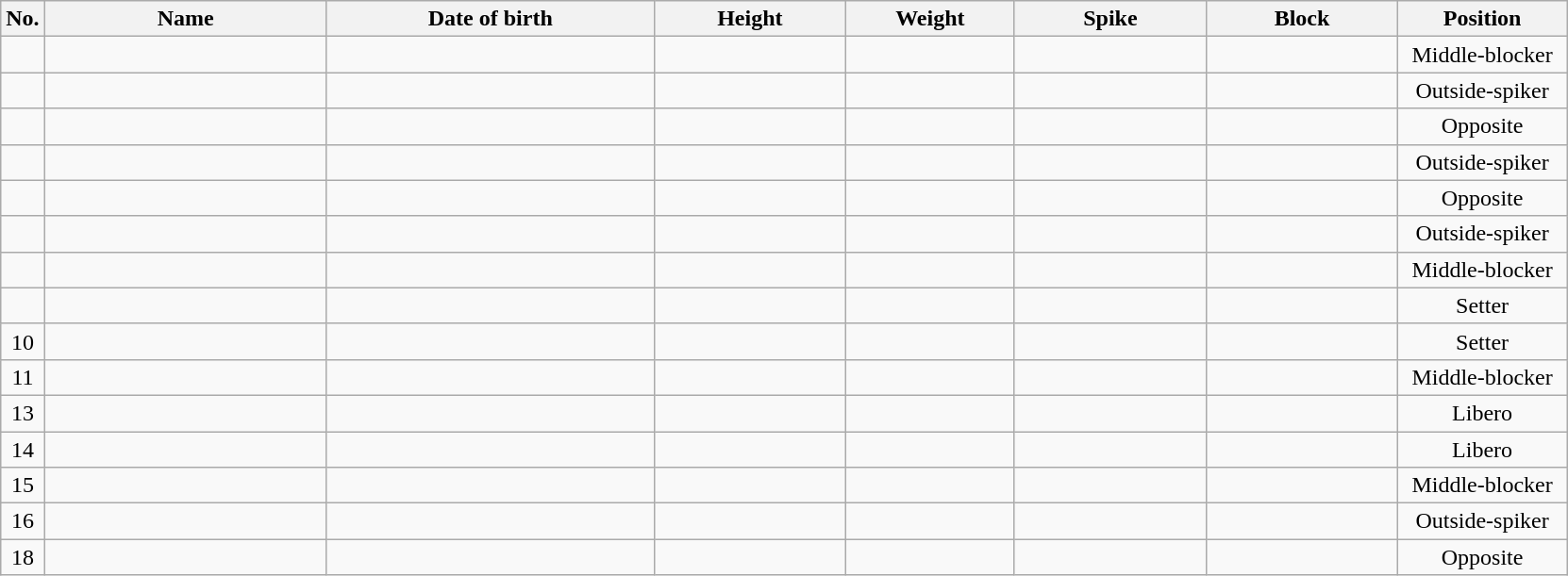<table class="wikitable sortable" style="font-size:100%; text-align:center;">
<tr>
<th>No.</th>
<th style="width:12em">Name</th>
<th style="width:14em">Date of birth</th>
<th style="width:8em">Height</th>
<th style="width:7em">Weight</th>
<th style="width:8em">Spike</th>
<th style="width:8em">Block</th>
<th style="width:7em">Position</th>
</tr>
<tr>
<td></td>
<td align=left> </td>
<td align=right></td>
<td></td>
<td></td>
<td></td>
<td></td>
<td>Middle-blocker</td>
</tr>
<tr>
<td></td>
<td align=left> </td>
<td align=right></td>
<td></td>
<td></td>
<td></td>
<td></td>
<td>Outside-spiker</td>
</tr>
<tr>
<td></td>
<td align=left> </td>
<td align=right></td>
<td></td>
<td></td>
<td></td>
<td></td>
<td>Opposite</td>
</tr>
<tr>
<td></td>
<td align=left> </td>
<td align=right></td>
<td></td>
<td></td>
<td></td>
<td></td>
<td>Outside-spiker</td>
</tr>
<tr>
<td></td>
<td align=left> </td>
<td align=right></td>
<td></td>
<td></td>
<td></td>
<td></td>
<td>Opposite</td>
</tr>
<tr>
<td></td>
<td align=left> </td>
<td align=right></td>
<td></td>
<td></td>
<td></td>
<td></td>
<td>Outside-spiker</td>
</tr>
<tr>
<td></td>
<td align=left> </td>
<td align=right></td>
<td></td>
<td></td>
<td></td>
<td></td>
<td>Middle-blocker</td>
</tr>
<tr>
<td></td>
<td align=left> </td>
<td align=right></td>
<td></td>
<td></td>
<td></td>
<td></td>
<td>Setter</td>
</tr>
<tr>
<td>10</td>
<td align=left> </td>
<td align=right></td>
<td></td>
<td></td>
<td></td>
<td></td>
<td>Setter</td>
</tr>
<tr>
<td>11</td>
<td align=left> </td>
<td align=right></td>
<td></td>
<td></td>
<td></td>
<td></td>
<td>Middle-blocker</td>
</tr>
<tr>
<td>13</td>
<td align=left> </td>
<td align=right></td>
<td></td>
<td></td>
<td></td>
<td></td>
<td>Libero</td>
</tr>
<tr>
<td>14</td>
<td align=left> </td>
<td align=right></td>
<td></td>
<td></td>
<td></td>
<td></td>
<td>Libero</td>
</tr>
<tr>
<td>15</td>
<td align=left> </td>
<td align=right></td>
<td></td>
<td></td>
<td></td>
<td></td>
<td>Middle-blocker</td>
</tr>
<tr>
<td>16</td>
<td align=left> </td>
<td align=right></td>
<td></td>
<td></td>
<td></td>
<td></td>
<td>Outside-spiker</td>
</tr>
<tr>
<td>18</td>
<td align=left> </td>
<td align=right></td>
<td></td>
<td></td>
<td></td>
<td></td>
<td>Opposite</td>
</tr>
</table>
